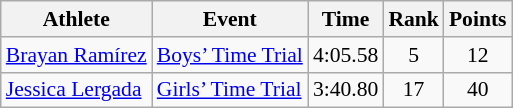<table class="wikitable" border="1" style="font-size:90%">
<tr>
<th>Athlete</th>
<th>Event</th>
<th>Time</th>
<th>Rank</th>
<th>Points</th>
</tr>
<tr>
<td><a href='#'>Brayan Ramírez</a></td>
<td><a href='#'>Boys’ Time Trial</a></td>
<td align=center>4:05.58</td>
<td align=center>5</td>
<td align=center>12</td>
</tr>
<tr>
<td><a href='#'>Jessica Lergada</a></td>
<td><a href='#'>Girls’ Time Trial</a></td>
<td align=center>3:40.80</td>
<td align=center>17</td>
<td align=center>40</td>
</tr>
</table>
